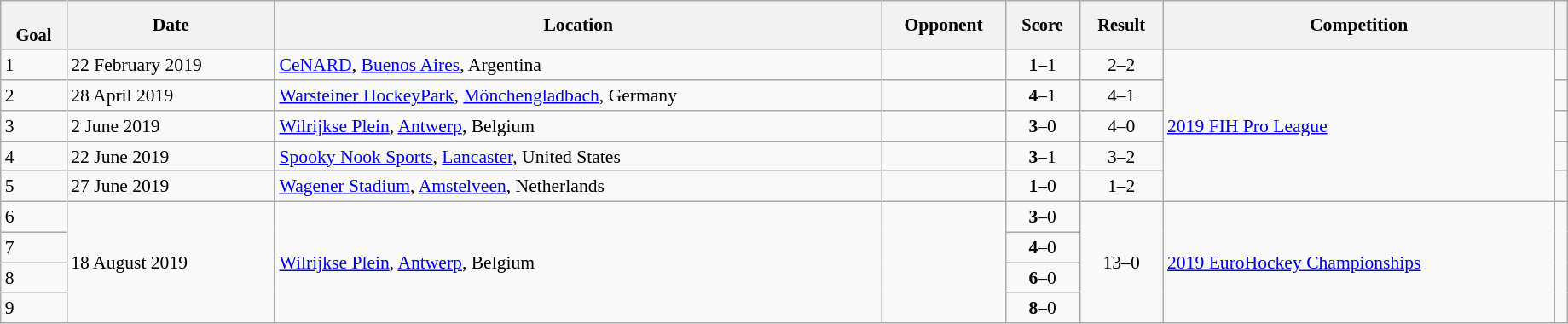<table class="wikitable sortable" style="font-size:90%" width=97%>
<tr>
<th style="font-size:95%;" data-sort-type=number><br>Goal</th>
<th align=center>Date</th>
<th>Location</th>
<th width=90>Opponent</th>
<th data-sort-type="number" style="font-size:95%">Score</th>
<th data-sort-type="number" style="font-size:95%">Result</th>
<th>Competition</th>
<th></th>
</tr>
<tr>
<td>1</td>
<td>22 February 2019</td>
<td><a href='#'>CeNARD</a>, <a href='#'>Buenos Aires</a>, Argentina</td>
<td></td>
<td align="center"><strong>1</strong>–1</td>
<td align="center">2–2</td>
<td rowspan=5><a href='#'>2019 FIH Pro League</a></td>
<td></td>
</tr>
<tr>
<td>2</td>
<td>28 April 2019</td>
<td><a href='#'>Warsteiner HockeyPark</a>, <a href='#'>Mönchengladbach</a>, Germany</td>
<td></td>
<td align="center"><strong>4</strong>–1</td>
<td align="center">4–1</td>
<td></td>
</tr>
<tr>
<td>3</td>
<td>2 June 2019</td>
<td><a href='#'>Wilrijkse Plein</a>, <a href='#'>Antwerp</a>, Belgium</td>
<td></td>
<td align="center"><strong>3</strong>–0</td>
<td align="center">4–0</td>
<td></td>
</tr>
<tr>
<td>4</td>
<td>22 June 2019</td>
<td><a href='#'>Spooky Nook Sports</a>, <a href='#'>Lancaster</a>, United States</td>
<td></td>
<td align="center"><strong>3</strong>–1</td>
<td align="center">3–2</td>
<td></td>
</tr>
<tr>
<td>5</td>
<td>27 June 2019</td>
<td><a href='#'>Wagener Stadium</a>, <a href='#'>Amstelveen</a>, Netherlands</td>
<td></td>
<td align="center"><strong>1</strong>–0</td>
<td align="center">1–2</td>
<td></td>
</tr>
<tr>
<td>6</td>
<td rowspan=4>18 August 2019</td>
<td rowspan=4><a href='#'>Wilrijkse Plein</a>, <a href='#'>Antwerp</a>, Belgium</td>
<td rowspan=4></td>
<td align="center"><strong>3</strong>–0</td>
<td rowspan=4; align="center">13–0</td>
<td rowspan=4><a href='#'>2019 EuroHockey Championships</a></td>
<td rowspan=4></td>
</tr>
<tr>
<td>7</td>
<td align="center"><strong>4</strong>–0</td>
</tr>
<tr>
<td>8</td>
<td align="center"><strong>6</strong>–0</td>
</tr>
<tr>
<td>9</td>
<td align="center"><strong>8</strong>–0</td>
</tr>
</table>
